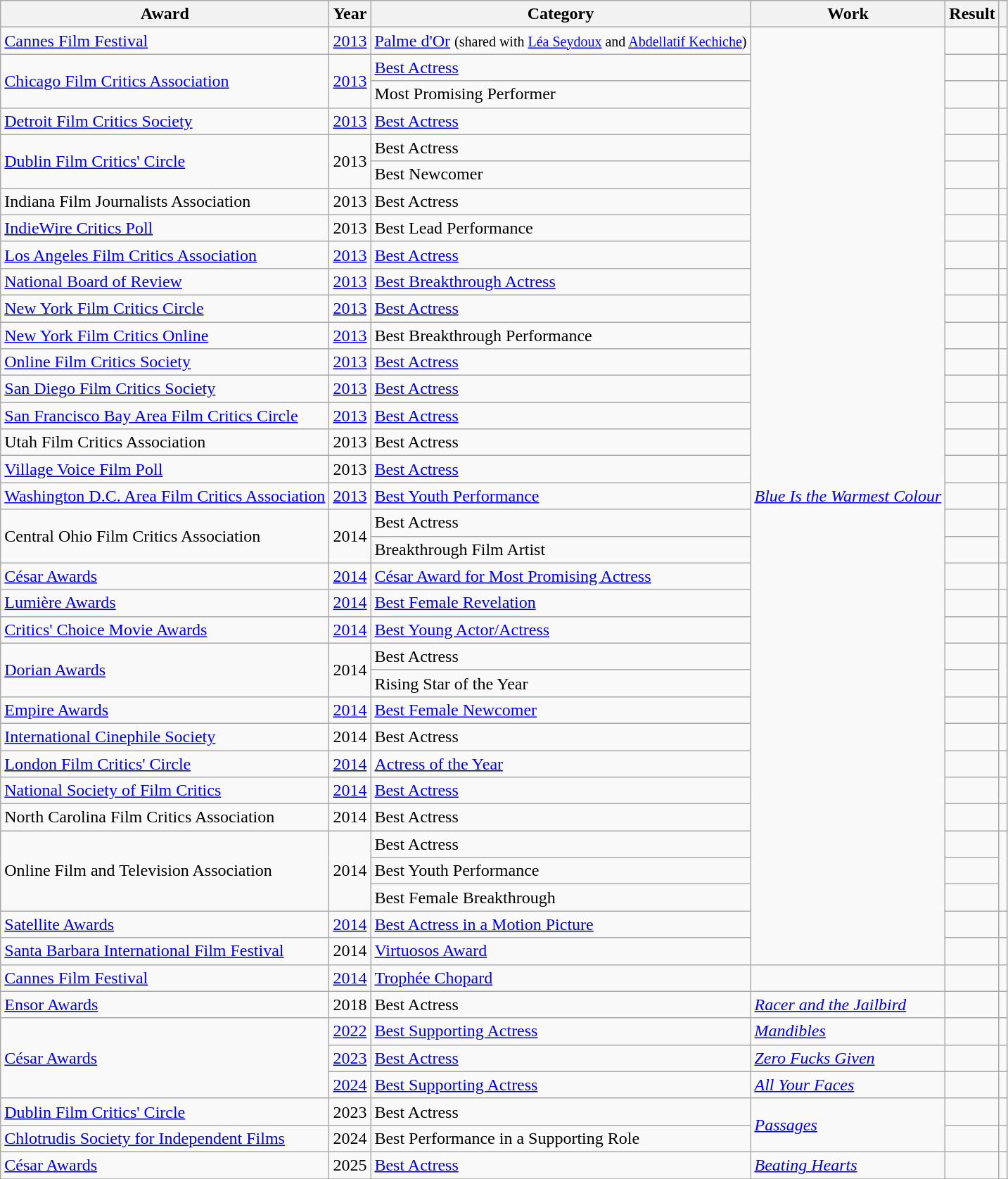<table class="wikitable sortable">
<tr>
<th>Award</th>
<th>Year</th>
<th>Category</th>
<th>Work</th>
<th>Result</th>
<th class=unsortable></th>
</tr>
<tr>
<td><a href='#'>Cannes Film Festival</a></td>
<td><a href='#'>2013</a></td>
<td><a href='#'>Palme d'Or</a> <small>(shared with <a href='#'>Léa Seydoux</a> and <a href='#'>Abdellatif Kechiche</a>)</small></td>
<td rowspan="35"><em><a href='#'>Blue Is the Warmest Colour</a></em></td>
<td></td>
<td align="center"></td>
</tr>
<tr>
<td rowspan="2"><a href='#'>Chicago Film Critics Association</a></td>
<td rowspan="2"><a href='#'>2013</a></td>
<td><a href='#'>Best Actress</a></td>
<td></td>
<td style="text-align:center;"></td>
</tr>
<tr>
<td>Most Promising Performer</td>
<td></td>
<td style="text-align:center;"></td>
</tr>
<tr>
<td><a href='#'>Detroit Film Critics Society</a></td>
<td><a href='#'>2013</a></td>
<td><a href='#'>Best Actress</a></td>
<td></td>
<td style="text-align:center;"></td>
</tr>
<tr>
<td rowspan="2"><a href='#'>Dublin Film Critics' Circle</a></td>
<td rowspan="2">2013</td>
<td>Best Actress</td>
<td></td>
<td style="text-align:center;" rowspan="2"></td>
</tr>
<tr>
<td>Best Newcomer</td>
<td></td>
</tr>
<tr>
<td>Indiana Film Journalists Association</td>
<td>2013</td>
<td>Best Actress</td>
<td></td>
<td style="text-align:center;"></td>
</tr>
<tr>
<td><a href='#'>IndieWire Critics Poll</a></td>
<td>2013</td>
<td>Best Lead Performance</td>
<td></td>
<td style="text-align:center;"></td>
</tr>
<tr>
<td><a href='#'>Los Angeles Film Critics Association</a></td>
<td><a href='#'>2013</a></td>
<td><a href='#'>Best Actress</a></td>
<td></td>
<td style="text-align:center;"></td>
</tr>
<tr>
<td><a href='#'>National Board of Review</a></td>
<td><a href='#'>2013</a></td>
<td><a href='#'>Best Breakthrough Actress</a></td>
<td></td>
<td style="text-align:center;"></td>
</tr>
<tr>
<td><a href='#'>New York Film Critics Circle</a></td>
<td><a href='#'>2013</a></td>
<td><a href='#'>Best Actress</a></td>
<td></td>
<td style="text-align:center;"></td>
</tr>
<tr>
<td><a href='#'>New York Film Critics Online</a></td>
<td><a href='#'>2013</a></td>
<td>Best Breakthrough Performance</td>
<td></td>
<td style="text-align:center;"></td>
</tr>
<tr>
<td><a href='#'>Online Film Critics Society</a></td>
<td><a href='#'>2013</a></td>
<td><a href='#'>Best Actress</a></td>
<td></td>
<td style="text-align:center;"></td>
</tr>
<tr>
<td><a href='#'>San Diego Film Critics Society</a></td>
<td><a href='#'>2013</a></td>
<td><a href='#'>Best Actress</a></td>
<td></td>
<td style="text-align:center;"></td>
</tr>
<tr>
<td><a href='#'>San Francisco Bay Area Film Critics Circle</a></td>
<td><a href='#'>2013</a></td>
<td><a href='#'>Best Actress</a></td>
<td></td>
<td style="text-align:center;"></td>
</tr>
<tr>
<td>Utah Film Critics Association</td>
<td>2013</td>
<td>Best Actress</td>
<td></td>
<td style="text-align:center;"></td>
</tr>
<tr>
<td><a href='#'>Village Voice Film Poll</a></td>
<td>2013</td>
<td><a href='#'>Best Actress</a></td>
<td></td>
<td style="text-align:center;"></td>
</tr>
<tr>
<td><a href='#'>Washington D.C. Area Film Critics Association</a></td>
<td><a href='#'>2013</a></td>
<td><a href='#'>Best Youth Performance</a></td>
<td></td>
<td style="text-align:center;"></td>
</tr>
<tr>
<td rowspan="2">Central Ohio Film Critics Association</td>
<td rowspan="2">2014</td>
<td>Best Actress</td>
<td></td>
<td style="text-align:center;" rowspan="2"></td>
</tr>
<tr>
<td>Breakthrough Film Artist</td>
<td></td>
</tr>
<tr>
<td><a href='#'>César Awards</a></td>
<td><a href='#'>2014</a></td>
<td><a href='#'>César Award for Most Promising Actress</a></td>
<td></td>
<td style="text-align:center;"></td>
</tr>
<tr>
<td><a href='#'>Lumière Awards</a></td>
<td><a href='#'>2014</a></td>
<td><a href='#'>Best Female Revelation</a></td>
<td></td>
<td align="center"><br></td>
</tr>
<tr>
<td><a href='#'>Critics' Choice Movie Awards</a></td>
<td><a href='#'>2014</a></td>
<td><a href='#'>Best Young Actor/Actress</a></td>
<td></td>
<td style="text-align:center;"></td>
</tr>
<tr>
<td rowspan="2"><a href='#'>Dorian Awards</a></td>
<td rowspan="2">2014</td>
<td>Best Actress</td>
<td></td>
<td style="text-align:center;" rowspan="2"></td>
</tr>
<tr>
<td>Rising Star of the Year</td>
<td></td>
</tr>
<tr>
<td><a href='#'>Empire Awards</a></td>
<td><a href='#'>2014</a></td>
<td><a href='#'>Best Female Newcomer</a></td>
<td></td>
<td align="center"><br></td>
</tr>
<tr>
<td><a href='#'>International Cinephile Society</a></td>
<td>2014</td>
<td>Best Actress</td>
<td></td>
<td style="text-align:center;"></td>
</tr>
<tr>
<td><a href='#'>London Film Critics' Circle</a></td>
<td><a href='#'>2014</a></td>
<td><a href='#'>Actress of the Year</a></td>
<td></td>
<td style="text-align:center;"></td>
</tr>
<tr>
<td><a href='#'>National Society of Film Critics</a></td>
<td><a href='#'>2014</a></td>
<td><a href='#'>Best Actress</a></td>
<td></td>
<td style="text-align:center;"></td>
</tr>
<tr>
<td>North Carolina Film Critics Association</td>
<td>2014</td>
<td>Best Actress</td>
<td></td>
<td style="text-align:center;"></td>
</tr>
<tr>
<td rowspan="3">Online Film and Television Association</td>
<td rowspan="3">2014</td>
<td>Best Actress</td>
<td></td>
<td style="text-align:center;" rowspan="3"></td>
</tr>
<tr>
<td>Best Youth Performance</td>
<td></td>
</tr>
<tr>
<td>Best Female Breakthrough</td>
<td></td>
</tr>
<tr>
<td><a href='#'>Satellite Awards</a></td>
<td><a href='#'>2014</a></td>
<td><a href='#'>Best Actress in a Motion Picture</a></td>
<td></td>
<td style="text-align:center;"></td>
</tr>
<tr>
<td><a href='#'>Santa Barbara International Film Festival</a></td>
<td>2014</td>
<td><a href='#'>Virtuosos Award</a></td>
<td></td>
<td align="center"><br></td>
</tr>
<tr>
<td><a href='#'>Cannes Film Festival</a></td>
<td><a href='#'>2014</a></td>
<td><a href='#'>Trophée Chopard</a></td>
<td></td>
<td></td>
<td align="center"></td>
</tr>
<tr>
<td><a href='#'>Ensor Awards</a></td>
<td>2018</td>
<td>Best Actress</td>
<td><em><a href='#'>Racer and the Jailbird</a></em></td>
<td></td>
<td align="center"></td>
</tr>
<tr>
<td rowspan="3"><a href='#'>César Awards</a></td>
<td><a href='#'>2022</a></td>
<td><a href='#'>Best Supporting Actress</a></td>
<td><em><a href='#'>Mandibles</a></em></td>
<td></td>
<td style="text-align:center;"></td>
</tr>
<tr>
<td><a href='#'>2023</a></td>
<td><a href='#'>Best Actress</a></td>
<td><em><a href='#'>Zero Fucks Given</a></em></td>
<td></td>
<td style="text-align:center;"></td>
</tr>
<tr>
<td><a href='#'>2024</a></td>
<td><a href='#'>Best Supporting Actress</a></td>
<td><em><a href='#'>All Your Faces</a></em></td>
<td></td>
<td style="text-align:center;"></td>
</tr>
<tr>
<td><a href='#'>Dublin Film Critics' Circle</a></td>
<td>2023</td>
<td>Best Actress</td>
<td rowspan="2"><em><a href='#'>Passages</a></em></td>
<td></td>
<td align="center"></td>
</tr>
<tr>
<td><a href='#'>Chlotrudis Society for Independent Films</a></td>
<td>2024</td>
<td>Best Performance in a Supporting Role</td>
<td></td>
<td align="center"></td>
</tr>
<tr>
<td><a href='#'>César Awards</a></td>
<td>2025</td>
<td><a href='#'>Best Actress</a></td>
<td><em><a href='#'>Beating Hearts</a></em></td>
<td></td>
<td align="center"></td>
</tr>
<tr>
</tr>
</table>
